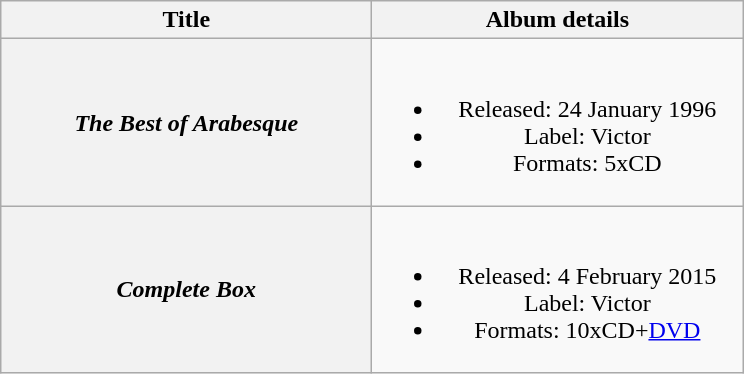<table class="wikitable plainrowheaders" style="text-align:center;">
<tr>
<th scope="col" style="width:15em;">Title</th>
<th scope="col" style="width:15em;">Album details</th>
</tr>
<tr>
<th scope="row"><em>The Best of Arabesque</em></th>
<td><br><ul><li>Released: 24 January 1996</li><li>Label: Victor</li><li>Formats: 5xCD</li></ul></td>
</tr>
<tr>
<th scope="row"><em>Complete Box</em></th>
<td><br><ul><li>Released: 4 February 2015</li><li>Label: Victor</li><li>Formats: 10xCD+<a href='#'>DVD</a></li></ul></td>
</tr>
</table>
